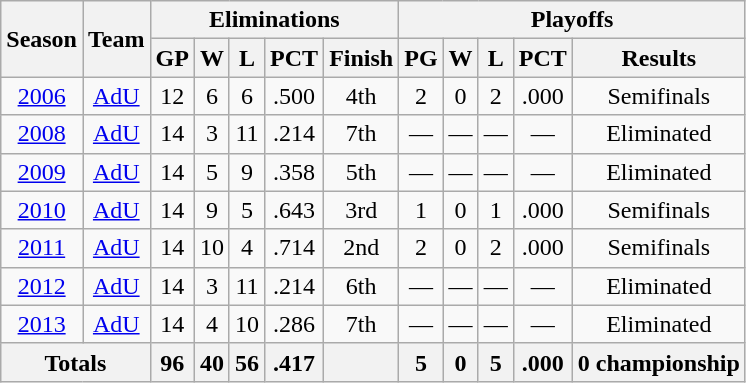<table class=wikitable style="text-align:center">
<tr>
<th rowspan=2>Season</th>
<th rowspan=2>Team</th>
<th colspan="5">Eliminations</th>
<th colspan="5">Playoffs</th>
</tr>
<tr>
<th>GP</th>
<th>W</th>
<th>L</th>
<th>PCT</th>
<th>Finish</th>
<th>PG</th>
<th>W</th>
<th>L</th>
<th>PCT</th>
<th>Results</th>
</tr>
<tr>
<td><a href='#'>2006</a></td>
<td><a href='#'>AdU</a></td>
<td>12</td>
<td>6</td>
<td>6</td>
<td>.500</td>
<td>4th</td>
<td>2</td>
<td>0</td>
<td>2</td>
<td>.000</td>
<td>Semifinals</td>
</tr>
<tr>
<td><a href='#'>2008</a></td>
<td><a href='#'>AdU</a></td>
<td>14</td>
<td>3</td>
<td>11</td>
<td>.214</td>
<td>7th</td>
<td>—</td>
<td>—</td>
<td>—</td>
<td>—</td>
<td>Eliminated</td>
</tr>
<tr>
<td><a href='#'>2009</a></td>
<td><a href='#'>AdU</a></td>
<td>14</td>
<td>5</td>
<td>9</td>
<td>.358</td>
<td>5th</td>
<td>—</td>
<td>—</td>
<td>—</td>
<td>—</td>
<td>Eliminated</td>
</tr>
<tr>
<td><a href='#'>2010</a></td>
<td><a href='#'>AdU</a></td>
<td>14</td>
<td>9</td>
<td>5</td>
<td>.643</td>
<td>3rd</td>
<td>1</td>
<td>0</td>
<td>1</td>
<td>.000</td>
<td>Semifinals</td>
</tr>
<tr>
<td><a href='#'>2011</a></td>
<td><a href='#'>AdU</a></td>
<td>14</td>
<td>10</td>
<td>4</td>
<td>.714</td>
<td>2nd</td>
<td>2</td>
<td>0</td>
<td>2</td>
<td>.000</td>
<td>Semifinals</td>
</tr>
<tr>
<td><a href='#'>2012</a></td>
<td><a href='#'>AdU</a></td>
<td>14</td>
<td>3</td>
<td>11</td>
<td>.214</td>
<td>6th</td>
<td>—</td>
<td>—</td>
<td>—</td>
<td>—</td>
<td>Eliminated</td>
</tr>
<tr>
<td><a href='#'>2013</a></td>
<td><a href='#'>AdU</a></td>
<td>14</td>
<td>4</td>
<td>10</td>
<td>.286</td>
<td>7th</td>
<td>—</td>
<td>—</td>
<td>—</td>
<td>—</td>
<td>Eliminated</td>
</tr>
<tr>
<th colspan="2">Totals</th>
<th>96</th>
<th>40</th>
<th>56</th>
<th>.417</th>
<th></th>
<th>5</th>
<th>0</th>
<th>5</th>
<th>.000</th>
<th>0 championship</th>
</tr>
</table>
